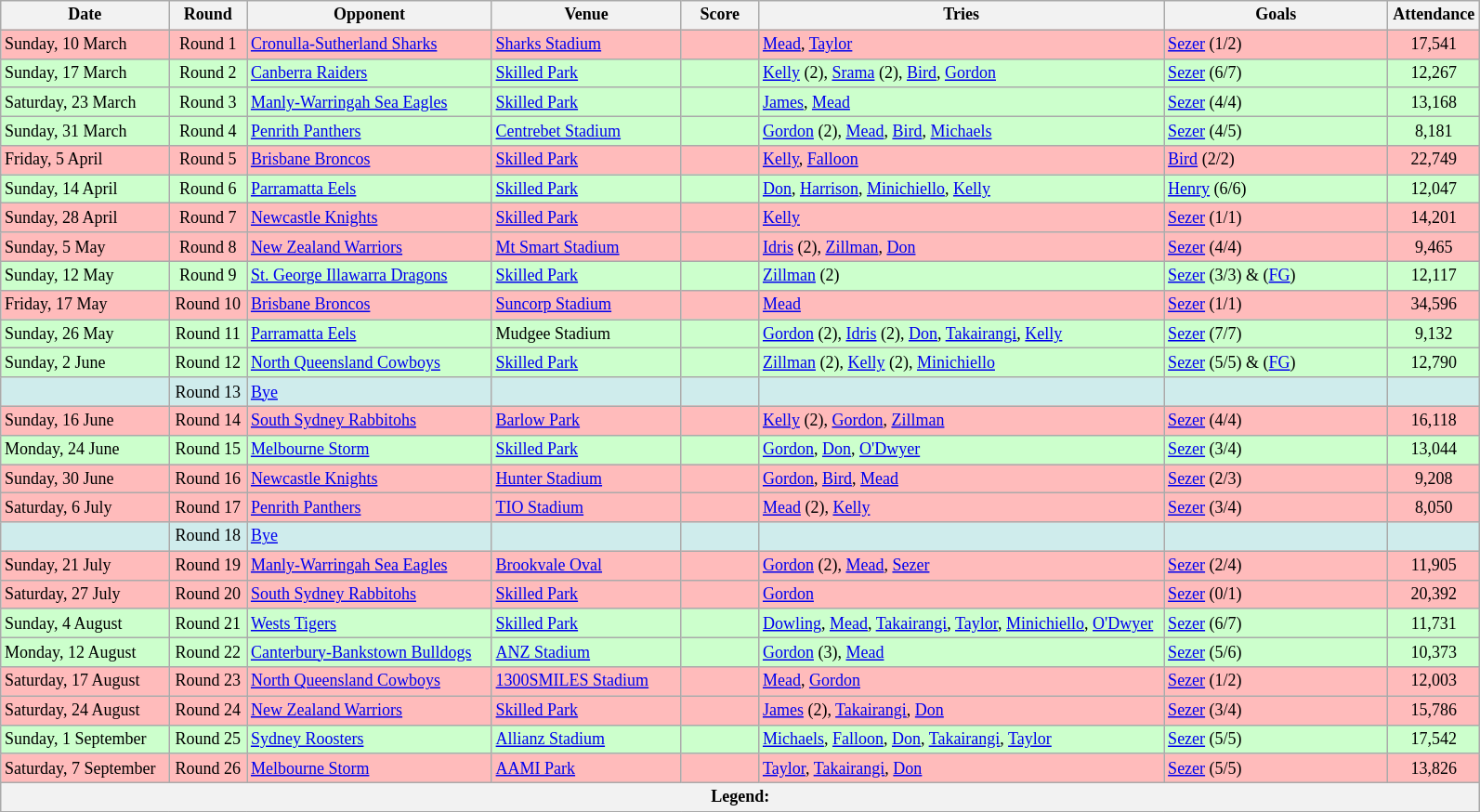<table class="wikitable" style="font-size:75%;">
<tr>
<th width="115">Date</th>
<th width="50">Round</th>
<th width="170">Opponent</th>
<th width="130">Venue</th>
<th width="50">Score</th>
<th width="285">Tries</th>
<th width="155">Goals</th>
<th width="60">Attendance</th>
</tr>
<tr bgcolor=#FFBBBB>
<td>Sunday, 10 March</td>
<td style="text-align:center;">Round 1</td>
<td> <a href='#'>Cronulla-Sutherland Sharks</a></td>
<td><a href='#'>Sharks Stadium</a></td>
<td style="text-align:center;"></td>
<td><a href='#'>Mead</a>, <a href='#'>Taylor</a></td>
<td><a href='#'>Sezer</a> (1/2)</td>
<td style="text-align:center;">17,541</td>
</tr>
<tr bgcolor=#CCFFCC>
<td>Sunday, 17 March</td>
<td style="text-align:center;">Round 2</td>
<td> <a href='#'>Canberra Raiders</a></td>
<td><a href='#'>Skilled Park</a></td>
<td style="text-align:center;"></td>
<td><a href='#'>Kelly</a> (2), <a href='#'>Srama</a> (2), <a href='#'>Bird</a>, <a href='#'>Gordon</a></td>
<td><a href='#'>Sezer</a> (6/7)</td>
<td style="text-align:center;">12,267</td>
</tr>
<tr bgcolor=#CCFFCC>
<td>Saturday, 23 March</td>
<td style="text-align:center;">Round 3</td>
<td> <a href='#'>Manly-Warringah Sea Eagles</a></td>
<td><a href='#'>Skilled Park</a></td>
<td style="text-align:center;"></td>
<td><a href='#'>James</a>, <a href='#'>Mead</a></td>
<td><a href='#'>Sezer</a> (4/4)</td>
<td style="text-align:center;">13,168</td>
</tr>
<tr bgcolor=#CCFFCC>
<td>Sunday, 31 March</td>
<td style="text-align:center;">Round 4</td>
<td> <a href='#'>Penrith Panthers</a></td>
<td><a href='#'>Centrebet Stadium</a></td>
<td style="text-align:center;"></td>
<td><a href='#'>Gordon</a> (2), <a href='#'>Mead</a>, <a href='#'>Bird</a>, <a href='#'>Michaels</a></td>
<td><a href='#'>Sezer</a> (4/5)</td>
<td style="text-align:center;">8,181</td>
</tr>
<tr bgcolor=#FFBBBB>
<td>Friday, 5 April</td>
<td style="text-align:center;">Round 5</td>
<td> <a href='#'>Brisbane Broncos</a></td>
<td><a href='#'>Skilled Park</a></td>
<td style="text-align:center;"></td>
<td><a href='#'>Kelly</a>, <a href='#'>Falloon</a></td>
<td><a href='#'>Bird</a> (2/2)</td>
<td style="text-align:center;">22,749</td>
</tr>
<tr bgcolor=#CCFFCC>
<td>Sunday, 14 April</td>
<td style="text-align:center;">Round 6</td>
<td> <a href='#'>Parramatta Eels</a></td>
<td><a href='#'>Skilled Park</a></td>
<td style="text-align:center;"></td>
<td><a href='#'>Don</a>, <a href='#'>Harrison</a>, <a href='#'>Minichiello</a>, <a href='#'>Kelly</a></td>
<td><a href='#'>Henry</a> (6/6)</td>
<td style="text-align:center;">12,047</td>
</tr>
<tr bgcolor=#FFBBBB>
<td>Sunday, 28 April</td>
<td style="text-align:center;">Round 7</td>
<td> <a href='#'>Newcastle Knights</a></td>
<td><a href='#'>Skilled Park</a></td>
<td style="text-align:center;"></td>
<td><a href='#'>Kelly</a></td>
<td><a href='#'>Sezer</a> (1/1)</td>
<td style="text-align:center;">14,201</td>
</tr>
<tr bgcolor=#FFBBBB>
<td>Sunday, 5 May</td>
<td style="text-align:center;">Round 8</td>
<td> <a href='#'>New Zealand Warriors</a></td>
<td><a href='#'>Mt Smart Stadium</a></td>
<td style="text-align:center;"></td>
<td><a href='#'>Idris</a> (2), <a href='#'>Zillman</a>, <a href='#'>Don</a></td>
<td><a href='#'>Sezer</a> (4/4)</td>
<td style="text-align:center;">9,465</td>
</tr>
<tr bgcolor=#CCFFCC>
<td>Sunday, 12 May</td>
<td style="text-align:center;">Round 9</td>
<td> <a href='#'>St. George Illawarra Dragons</a></td>
<td><a href='#'>Skilled Park</a></td>
<td style="text-align:center;"></td>
<td><a href='#'>Zillman</a> (2)</td>
<td><a href='#'>Sezer</a> (3/3) & (<a href='#'>FG</a>)</td>
<td style="text-align:center;">12,117</td>
</tr>
<tr bgcolor=#FFBBBB>
<td>Friday, 17 May</td>
<td style="text-align:center;">Round 10</td>
<td> <a href='#'>Brisbane Broncos</a></td>
<td><a href='#'>Suncorp Stadium</a></td>
<td style="text-align:center;"></td>
<td><a href='#'>Mead</a></td>
<td><a href='#'>Sezer</a> (1/1)</td>
<td style="text-align:center;">34,596</td>
</tr>
<tr bgcolor=#CCFFCC>
<td>Sunday, 26 May</td>
<td style="text-align:center;">Round 11</td>
<td> <a href='#'>Parramatta Eels</a></td>
<td>Mudgee Stadium</td>
<td style="text-align:center;"></td>
<td><a href='#'>Gordon</a> (2), <a href='#'>Idris</a> (2), <a href='#'>Don</a>, <a href='#'>Takairangi</a>, <a href='#'>Kelly</a></td>
<td><a href='#'>Sezer</a> (7/7)</td>
<td style="text-align:center;">9,132</td>
</tr>
<tr bgcolor=#CCFFCC>
<td>Sunday, 2 June</td>
<td style="text-align:center;">Round 12</td>
<td> <a href='#'>North Queensland Cowboys</a></td>
<td><a href='#'>Skilled Park</a></td>
<td style="text-align:center;"></td>
<td><a href='#'>Zillman</a> (2), <a href='#'>Kelly</a> (2), <a href='#'>Minichiello</a></td>
<td><a href='#'>Sezer</a> (5/5) & (<a href='#'>FG</a>)</td>
<td style="text-align:center;">12,790</td>
</tr>
<tr bgcolor=#CFECEC>
<td></td>
<td style="text-align:center;">Round 13</td>
<td><a href='#'>Bye</a></td>
<td></td>
<td></td>
<td></td>
<td></td>
<td></td>
</tr>
<tr bgcolor=#FFBBBB>
<td>Sunday, 16 June</td>
<td style="text-align:center;">Round 14</td>
<td> <a href='#'>South Sydney Rabbitohs</a></td>
<td><a href='#'>Barlow Park</a></td>
<td style="text-align:center;"></td>
<td><a href='#'>Kelly</a> (2), <a href='#'>Gordon</a>, <a href='#'>Zillman</a></td>
<td><a href='#'>Sezer</a> (4/4)</td>
<td style="text-align:center;">16,118</td>
</tr>
<tr bgcolor=#CCFFCC>
<td>Monday, 24 June</td>
<td style="text-align:center;">Round 15</td>
<td> <a href='#'>Melbourne Storm</a></td>
<td><a href='#'>Skilled Park</a></td>
<td style="text-align:center;"></td>
<td><a href='#'>Gordon</a>, <a href='#'>Don</a>, <a href='#'>O'Dwyer</a></td>
<td><a href='#'>Sezer</a> (3/4)</td>
<td style="text-align:center;">13,044</td>
</tr>
<tr bgcolor=#FFBBBB>
<td>Sunday, 30 June</td>
<td style="text-align:center;">Round 16</td>
<td> <a href='#'>Newcastle Knights</a></td>
<td><a href='#'>Hunter Stadium</a></td>
<td style="text-align:center;"></td>
<td><a href='#'>Gordon</a>, <a href='#'>Bird</a>, <a href='#'>Mead</a></td>
<td><a href='#'>Sezer</a> (2/3)</td>
<td style="text-align:center;">9,208</td>
</tr>
<tr bgcolor=#FFBBBB>
<td>Saturday, 6 July</td>
<td style="text-align:center;">Round 17</td>
<td> <a href='#'>Penrith Panthers</a></td>
<td><a href='#'>TIO Stadium</a></td>
<td style="text-align:center;"></td>
<td><a href='#'>Mead</a> (2), <a href='#'>Kelly</a></td>
<td><a href='#'>Sezer</a> (3/4)</td>
<td style="text-align:center;">8,050</td>
</tr>
<tr bgcolor=#CFECEC>
<td></td>
<td style="text-align:center;">Round 18</td>
<td><a href='#'>Bye</a></td>
<td></td>
<td></td>
<td></td>
<td></td>
<td></td>
</tr>
<tr bgcolor=#FFBBBB>
<td>Sunday, 21 July</td>
<td style="text-align:center;">Round 19</td>
<td> <a href='#'>Manly-Warringah Sea Eagles</a></td>
<td><a href='#'>Brookvale Oval</a></td>
<td style="text-align:center;"></td>
<td><a href='#'>Gordon</a> (2), <a href='#'>Mead</a>, <a href='#'>Sezer</a></td>
<td><a href='#'>Sezer</a> (2/4)</td>
<td style="text-align:center;">11,905</td>
</tr>
<tr bgcolor=#FFBBBB>
<td>Saturday, 27 July</td>
<td style="text-align:center;">Round 20</td>
<td> <a href='#'>South Sydney Rabbitohs</a></td>
<td><a href='#'>Skilled Park</a></td>
<td style="text-align:center;"></td>
<td><a href='#'>Gordon</a></td>
<td><a href='#'>Sezer</a> (0/1)</td>
<td style="text-align:center;">20,392</td>
</tr>
<tr bgcolor=#CCFFCC>
<td>Sunday, 4 August</td>
<td style="text-align:center;">Round 21</td>
<td> <a href='#'>Wests Tigers</a></td>
<td><a href='#'>Skilled Park</a></td>
<td style="text-align:center;"></td>
<td><a href='#'>Dowling</a>, <a href='#'>Mead</a>, <a href='#'>Takairangi</a>, <a href='#'>Taylor</a>, <a href='#'>Minichiello</a>, <a href='#'>O'Dwyer</a></td>
<td><a href='#'>Sezer</a> (6/7)</td>
<td style="text-align:center;">11,731</td>
</tr>
<tr bgcolor=#CCFFCC>
<td>Monday, 12 August</td>
<td style="text-align:center;">Round 22</td>
<td> <a href='#'>Canterbury-Bankstown Bulldogs</a></td>
<td><a href='#'>ANZ Stadium</a></td>
<td style="text-align:center;"></td>
<td><a href='#'>Gordon</a> (3), <a href='#'>Mead</a></td>
<td><a href='#'>Sezer</a> (5/6)</td>
<td style="text-align:center;">10,373</td>
</tr>
<tr bgcolor=#FFBBBB>
<td>Saturday, 17 August</td>
<td style="text-align:center;">Round 23</td>
<td> <a href='#'>North Queensland Cowboys</a></td>
<td><a href='#'>1300SMILES Stadium</a></td>
<td style="text-align:center;"></td>
<td><a href='#'>Mead</a>, <a href='#'>Gordon</a></td>
<td><a href='#'>Sezer</a> (1/2)</td>
<td style="text-align:center;">12,003</td>
</tr>
<tr bgcolor=#FFBBBB>
<td>Saturday, 24 August</td>
<td style="text-align:center;">Round 24</td>
<td> <a href='#'>New Zealand Warriors</a></td>
<td><a href='#'>Skilled Park</a></td>
<td style="text-align:center;"></td>
<td><a href='#'>James</a> (2), <a href='#'>Takairangi</a>, <a href='#'>Don</a></td>
<td><a href='#'>Sezer</a> (3/4)</td>
<td style="text-align:center;">15,786</td>
</tr>
<tr bgcolor=#CCFFCC>
<td>Sunday, 1 September</td>
<td style="text-align:center;">Round 25</td>
<td> <a href='#'>Sydney Roosters</a></td>
<td><a href='#'>Allianz Stadium</a></td>
<td style="text-align:center;"></td>
<td><a href='#'>Michaels</a>, <a href='#'>Falloon</a>, <a href='#'>Don</a>, <a href='#'>Takairangi</a>, <a href='#'>Taylor</a></td>
<td><a href='#'>Sezer</a> (5/5)</td>
<td style="text-align:center;">17,542</td>
</tr>
<tr bgcolor=#FFBBBB>
<td>Saturday, 7 September</td>
<td style="text-align:center;">Round 26</td>
<td> <a href='#'>Melbourne Storm</a></td>
<td><a href='#'>AAMI Park</a></td>
<td style="text-align:center;"></td>
<td><a href='#'>Taylor</a>, <a href='#'>Takairangi</a>, <a href='#'>Don</a></td>
<td><a href='#'>Sezer</a> (5/5)</td>
<td style="text-align:center;">13,826</td>
</tr>
<tr>
<th colspan="11"><strong>Legend</strong>:    </th>
</tr>
<tr>
</tr>
</table>
